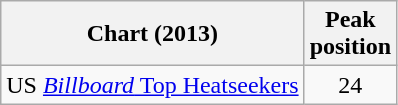<table class="wikitable sortable">
<tr>
<th>Chart (2013)</th>
<th>Peak<br>position</th>
</tr>
<tr>
<td>US <a href='#'><em>Billboard</em> Top Heatseekers</a></td>
<td style="text-align:center;">24</td>
</tr>
</table>
